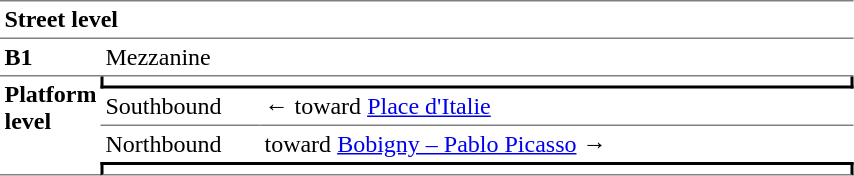<table cellspacing="0" cellpadding="3" border="0">
<tr>
<td colspan="3" data-darkreader-inline-border-bottom="" data-darkreader-inline-border-top="" style="border-bottom:solid 1px gray;border-top:solid 1px gray;" width="50" valign="top"><strong>Street level</strong></td>
</tr>
<tr>
<td data-darkreader-inline-border-bottom="" style="border-bottom:solid 1px gray;" width="50" valign="top"><strong>B1</strong></td>
<td colspan="2" data-darkreader-inline-border-bottom="" style="border-bottom:solid 1px gray;" width="100" valign="top">Mezzanine</td>
</tr>
<tr>
<td rowspan="10" data-darkreader-inline-border-bottom="" style="border-bottom:solid 1px gray;" width="50" valign="top"><strong>Platform level</strong></td>
<td colspan="2" data-darkreader-inline-border-right="" data-darkreader-inline-border-left="" data-darkreader-inline-border-bottom="" style="border-right:solid 2px black;border-left:solid 2px black;border-bottom:solid 2px black;text-align:center;"></td>
</tr>
<tr>
<td data-darkreader-inline-border-bottom="" style="border-bottom:solid 1px gray;" width="100">Southbound</td>
<td data-darkreader-inline-border-bottom="" style="border-bottom:solid 1px gray;" width="390">←   toward <a href='#'>Place d'Italie</a> </td>
</tr>
<tr>
<td>Northbound</td>
<td>   toward <a href='#'>Bobigny – Pablo Picasso</a>  →</td>
</tr>
<tr>
<td colspan="2" data-darkreader-inline-border-top="" data-darkreader-inline-border-right="" data-darkreader-inline-border-left="" data-darkreader-inline-border-bottom="" style="border-top:solid 2px black;border-right:solid 2px black;border-left:solid 2px black;border-bottom:solid 1px gray;text-align:center;"></td>
</tr>
</table>
